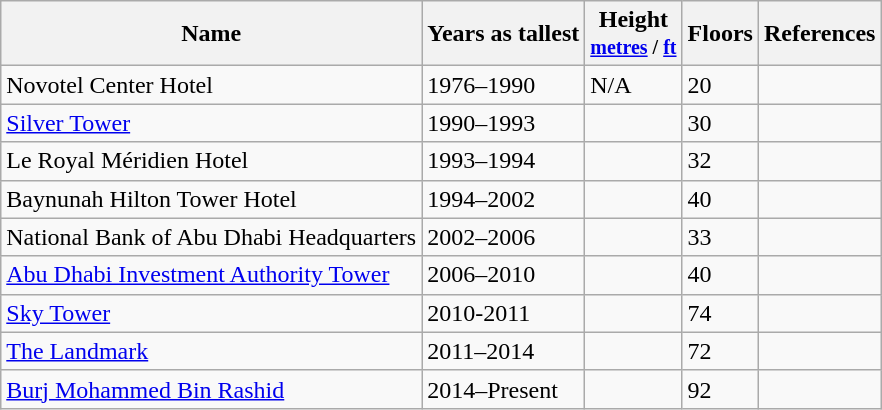<table class="wikitable sortable">
<tr>
<th>Name</th>
<th>Years as tallest</th>
<th>Height<br><small><a href='#'>metres</a> / <a href='#'>ft</a></small></th>
<th>Floors</th>
<th class="unsortable">References</th>
</tr>
<tr>
<td>Novotel Center Hotel</td>
<td>1976–1990</td>
<td>N/A</td>
<td>20</td>
<td></td>
</tr>
<tr>
<td><a href='#'>Silver Tower</a></td>
<td>1990–1993</td>
<td></td>
<td>30</td>
<td></td>
</tr>
<tr>
<td>Le Royal Méridien Hotel</td>
<td>1993–1994</td>
<td></td>
<td>32</td>
<td></td>
</tr>
<tr>
<td>Baynunah Hilton Tower Hotel</td>
<td>1994–2002</td>
<td></td>
<td>40</td>
<td></td>
</tr>
<tr>
<td>National Bank of Abu Dhabi Headquarters</td>
<td>2002–2006</td>
<td></td>
<td>33</td>
<td></td>
</tr>
<tr>
<td><a href='#'>Abu Dhabi Investment Authority Tower</a></td>
<td>2006–2010</td>
<td></td>
<td>40</td>
<td></td>
</tr>
<tr>
<td><a href='#'>Sky Tower</a></td>
<td>2010-2011</td>
<td></td>
<td>74</td>
<td></td>
</tr>
<tr>
<td><a href='#'>The Landmark</a></td>
<td>2011–2014</td>
<td></td>
<td>72</td>
<td></td>
</tr>
<tr>
<td><a href='#'>Burj Mohammed Bin Rashid</a></td>
<td>2014–Present</td>
<td></td>
<td>92</td>
<td></td>
</tr>
</table>
